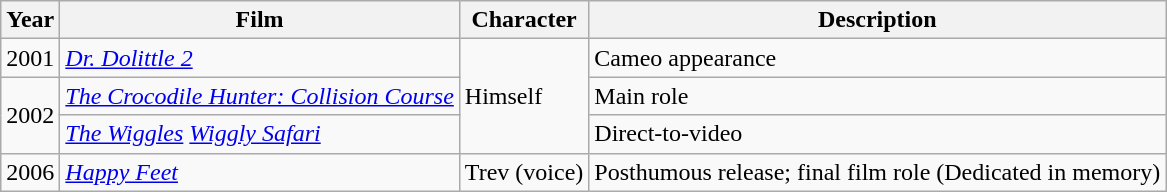<table class="wikitable sortable plainrowheaders">
<tr>
<th scope="col">Year</th>
<th scope="col">Film</th>
<th scope="col">Character</th>
<th scope="col">Description</th>
</tr>
<tr>
<td>2001</td>
<td><em><a href='#'>Dr. Dolittle 2</a></em></td>
<td rowspan=3>Himself</td>
<td>Cameo appearance</td>
</tr>
<tr>
<td rowspan="2">2002</td>
<td><em><a href='#'>The Crocodile Hunter: Collision Course</a></em></td>
<td>Main role</td>
</tr>
<tr>
<td><em><a href='#'>The Wiggles</a> <a href='#'>Wiggly Safari</a></em></td>
<td>Direct-to-video</td>
</tr>
<tr>
<td>2006</td>
<td><em><a href='#'>Happy Feet</a></em></td>
<td>Trev (voice)</td>
<td>Posthumous release; final film role (Dedicated in memory)</td>
</tr>
</table>
